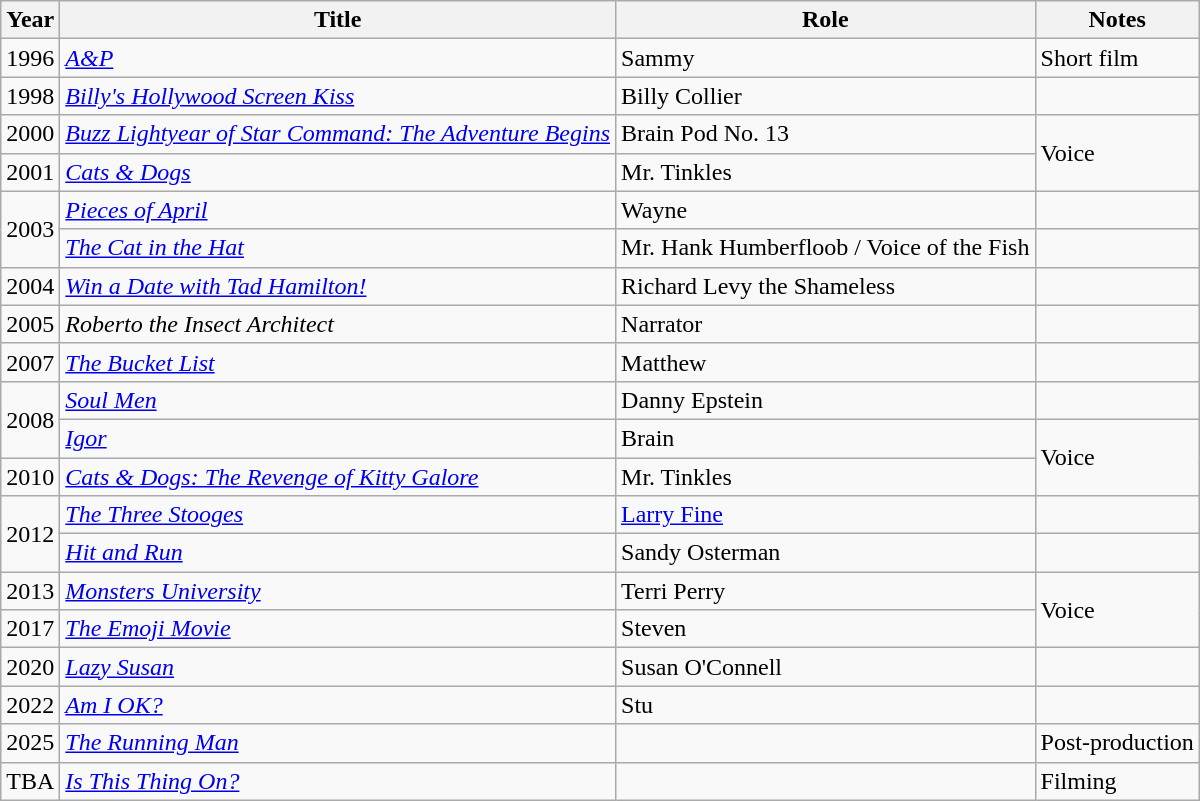<table class="wikitable sortable">
<tr>
<th>Year</th>
<th>Title</th>
<th>Role</th>
<th>Notes</th>
</tr>
<tr>
<td>1996</td>
<td><em><a href='#'>A&P</a></em></td>
<td>Sammy</td>
<td>Short film</td>
</tr>
<tr>
<td>1998</td>
<td><em><a href='#'>Billy's Hollywood Screen Kiss</a></em></td>
<td>Billy Collier</td>
<td></td>
</tr>
<tr>
<td>2000</td>
<td><em><a href='#'>Buzz Lightyear of Star Command: The Adventure Begins</a></em></td>
<td>Brain Pod No. 13</td>
<td rowspan="2">Voice</td>
</tr>
<tr>
<td>2001</td>
<td><em><a href='#'>Cats & Dogs</a></em></td>
<td>Mr. Tinkles</td>
</tr>
<tr>
<td rowspan="2">2003</td>
<td><em><a href='#'>Pieces of April</a></em></td>
<td>Wayne</td>
<td></td>
</tr>
<tr>
<td><em><a href='#'>The Cat in the Hat</a></em></td>
<td>Mr. Hank Humberfloob / Voice of the Fish</td>
<td></td>
</tr>
<tr>
<td>2004</td>
<td><em><a href='#'>Win a Date with Tad Hamilton!</a></em></td>
<td>Richard Levy the Shameless</td>
<td></td>
</tr>
<tr>
<td>2005</td>
<td><em>Roberto the Insect Architect</em></td>
<td>Narrator</td>
<td></td>
</tr>
<tr>
<td>2007</td>
<td><em><a href='#'>The Bucket List</a></em></td>
<td>Matthew</td>
<td></td>
</tr>
<tr>
<td rowspan="2">2008</td>
<td><em><a href='#'>Soul Men</a></em></td>
<td>Danny Epstein</td>
<td></td>
</tr>
<tr>
<td><em><a href='#'>Igor</a></em></td>
<td>Brain</td>
<td rowspan="2">Voice</td>
</tr>
<tr>
<td>2010</td>
<td><em><a href='#'>Cats & Dogs: The Revenge of Kitty Galore</a></em></td>
<td>Mr. Tinkles</td>
</tr>
<tr>
<td rowspan="2">2012</td>
<td><em><a href='#'>The Three Stooges</a></em></td>
<td><a href='#'>Larry Fine</a></td>
<td></td>
</tr>
<tr>
<td><em><a href='#'>Hit and Run</a></em></td>
<td>Sandy Osterman</td>
<td></td>
</tr>
<tr>
<td>2013</td>
<td><em><a href='#'>Monsters University</a></em></td>
<td>Terri Perry</td>
<td rowspan="2">Voice</td>
</tr>
<tr>
<td>2017</td>
<td><em><a href='#'>The Emoji Movie</a></em></td>
<td>Steven</td>
</tr>
<tr>
<td>2020</td>
<td><em><a href='#'>Lazy Susan</a></em></td>
<td>Susan O'Connell</td>
<td></td>
</tr>
<tr>
<td>2022</td>
<td><em><a href='#'>Am I OK?</a></em></td>
<td>Stu</td>
<td></td>
</tr>
<tr>
<td>2025</td>
<td><em><a href='#'>The Running Man</a></em></td>
<td></td>
<td>Post-production</td>
</tr>
<tr>
<td>TBA</td>
<td><em><a href='#'>Is This Thing On?</a></em></td>
<td></td>
<td>Filming</td>
</tr>
</table>
